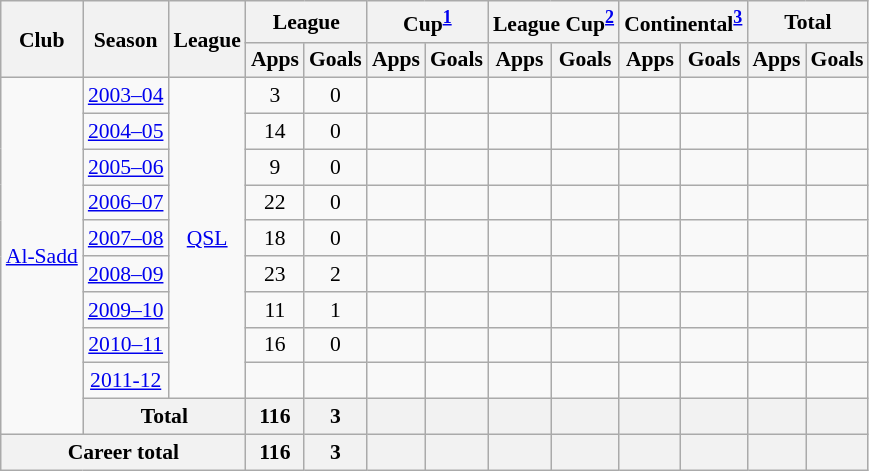<table class="wikitable" style="font-size:90%; text-align:center;">
<tr>
<th rowspan="2">Club</th>
<th rowspan="2">Season</th>
<th rowspan="2">League</th>
<th colspan="2">League</th>
<th colspan="2">Cup<sup><a href='#'>1</a></sup></th>
<th colspan="2">League Cup<sup><a href='#'>2</a></sup></th>
<th colspan="2">Continental<sup><a href='#'>3</a></sup></th>
<th colspan="2">Total</th>
</tr>
<tr>
<th>Apps</th>
<th>Goals</th>
<th>Apps</th>
<th>Goals</th>
<th>Apps</th>
<th>Goals</th>
<th>Apps</th>
<th>Goals</th>
<th>Apps</th>
<th>Goals</th>
</tr>
<tr>
<td rowspan="10"><a href='#'>Al-Sadd</a></td>
<td><a href='#'>2003–04</a></td>
<td rowspan="9" valign="center"><a href='#'>QSL</a></td>
<td>3</td>
<td>0</td>
<td></td>
<td></td>
<td></td>
<td></td>
<td></td>
<td></td>
<td></td>
<td></td>
</tr>
<tr>
<td><a href='#'>2004–05</a></td>
<td>14</td>
<td>0</td>
<td></td>
<td></td>
<td></td>
<td></td>
<td></td>
<td></td>
<td></td>
<td></td>
</tr>
<tr>
<td><a href='#'>2005–06</a></td>
<td>9</td>
<td>0</td>
<td></td>
<td></td>
<td></td>
<td></td>
<td></td>
<td></td>
<td></td>
<td></td>
</tr>
<tr>
<td><a href='#'>2006–07</a></td>
<td>22</td>
<td>0</td>
<td></td>
<td></td>
<td></td>
<td></td>
<td></td>
<td></td>
<td></td>
<td></td>
</tr>
<tr>
<td><a href='#'>2007–08</a></td>
<td>18</td>
<td>0</td>
<td></td>
<td></td>
<td></td>
<td></td>
<td></td>
<td></td>
<td></td>
<td></td>
</tr>
<tr>
<td><a href='#'>2008–09</a></td>
<td>23</td>
<td>2</td>
<td></td>
<td></td>
<td></td>
<td></td>
<td></td>
<td></td>
<td></td>
<td></td>
</tr>
<tr>
<td><a href='#'>2009–10</a></td>
<td>11</td>
<td>1</td>
<td></td>
<td></td>
<td></td>
<td></td>
<td></td>
<td></td>
<td></td>
<td></td>
</tr>
<tr>
<td><a href='#'>2010–11</a></td>
<td>16</td>
<td>0</td>
<td></td>
<td></td>
<td></td>
<td></td>
<td></td>
<td></td>
<td></td>
<td></td>
</tr>
<tr>
<td><a href='#'>2011-12</a></td>
<td></td>
<td></td>
<td></td>
<td></td>
<td></td>
<td></td>
<td></td>
<td></td>
<td></td>
<td></td>
</tr>
<tr>
<th colspan="2">Total</th>
<th>116</th>
<th>3</th>
<th></th>
<th></th>
<th></th>
<th></th>
<th></th>
<th></th>
<th></th>
<th></th>
</tr>
<tr>
<th colspan="3">Career total</th>
<th>116</th>
<th>3</th>
<th></th>
<th></th>
<th></th>
<th></th>
<th></th>
<th></th>
<th></th>
<th></th>
</tr>
</table>
